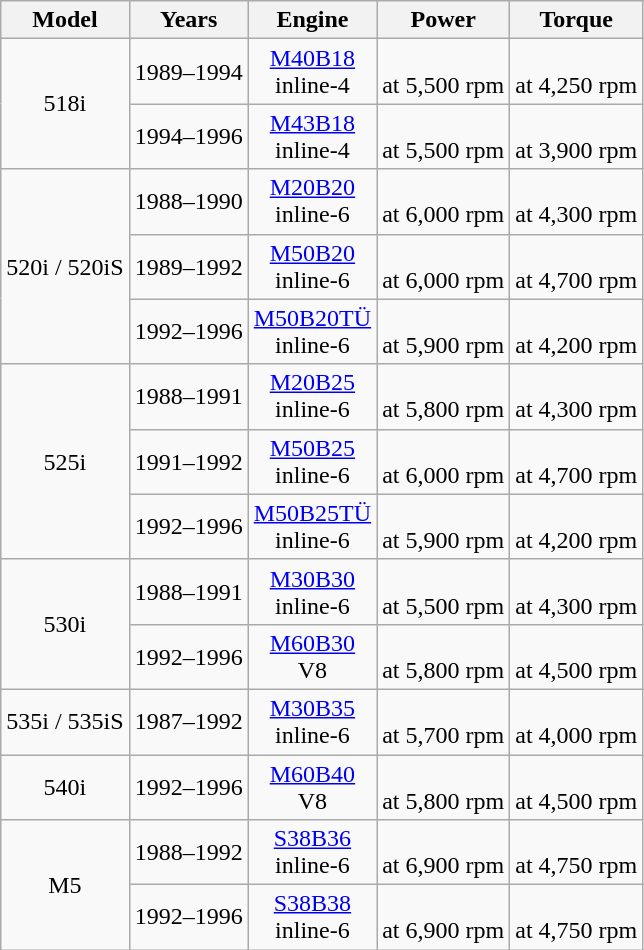<table class="wikitable sortable" style="text-align: center;">
<tr style="vertical-align:middle;">
<th>Model</th>
<th>Years</th>
<th>Engine</th>
<th>Power</th>
<th>Torque</th>
</tr>
<tr>
<td rowspan=2>518i</td>
<td>1989–1994</td>
<td><a href='#'>M40B18</a> <br> inline-4</td>
<td><br> at 5,500 rpm</td>
<td> <br> at 4,250 rpm</td>
</tr>
<tr>
<td>1994–1996</td>
<td><a href='#'>M43B18</a> <br> inline-4</td>
<td><br> at 5,500 rpm</td>
<td> <br> at 3,900 rpm</td>
</tr>
<tr>
<td rowspan=3>520i / 520iS</td>
<td>1988–1990</td>
<td><a href='#'>M20B20</a> <br> inline-6</td>
<td><br> at 6,000 rpm</td>
<td> <br> at 4,300 rpm</td>
</tr>
<tr>
<td>1989–1992</td>
<td><a href='#'>M50B20</a> <br> inline-6</td>
<td><br> at 6,000 rpm</td>
<td> <br> at 4,700 rpm</td>
</tr>
<tr>
<td>1992–1996</td>
<td><a href='#'>M50B20TÜ</a> <br> inline-6</td>
<td><br> at 5,900 rpm</td>
<td> <br> at 4,200 rpm</td>
</tr>
<tr>
<td rowspan=3>525i</td>
<td>1988–1991</td>
<td><a href='#'>M20B25</a> <br> inline-6</td>
<td><br> at 5,800 rpm</td>
<td> <br> at 4,300 rpm</td>
</tr>
<tr>
<td>1991–1992</td>
<td><a href='#'>M50B25</a> <br> inline-6</td>
<td> <br> at 6,000 rpm</td>
<td> <br> at 4,700 rpm</td>
</tr>
<tr>
<td>1992–1996</td>
<td><a href='#'>M50B25TÜ</a> <br> inline-6</td>
<td><br> at 5,900 rpm</td>
<td> <br> at 4,200 rpm</td>
</tr>
<tr>
<td rowspan=2>530i</td>
<td>1988–1991</td>
<td><a href='#'>M30B30</a> <br> inline-6</td>
<td><br> at 5,500 rpm</td>
<td> <br> at 4,300 rpm</td>
</tr>
<tr>
<td>1992–1996</td>
<td><a href='#'>M60B30</a> <br> V8</td>
<td> <br> at 5,800 rpm</td>
<td> <br> at 4,500 rpm</td>
</tr>
<tr>
<td>535i / 535iS</td>
<td>1987–1992</td>
<td><a href='#'>M30B35</a> <br> inline-6</td>
<td><br> at 5,700 rpm</td>
<td> <br> at 4,000 rpm</td>
</tr>
<tr>
<td>540i</td>
<td>1992–1996</td>
<td><a href='#'>M60B40</a> <br> V8</td>
<td><br> at 5,800 rpm</td>
<td> <br> at 4,500 rpm</td>
</tr>
<tr>
<td rowspan=2>M5</td>
<td>1988–1992</td>
<td><a href='#'>S38B36</a> <br> inline-6</td>
<td><br> at 6,900 rpm</td>
<td> <br> at 4,750 rpm</td>
</tr>
<tr>
<td>1992–1996</td>
<td><a href='#'>S38B38</a> <br> inline-6</td>
<td><br> at 6,900 rpm</td>
<td> <br> at 4,750 rpm</td>
</tr>
</table>
